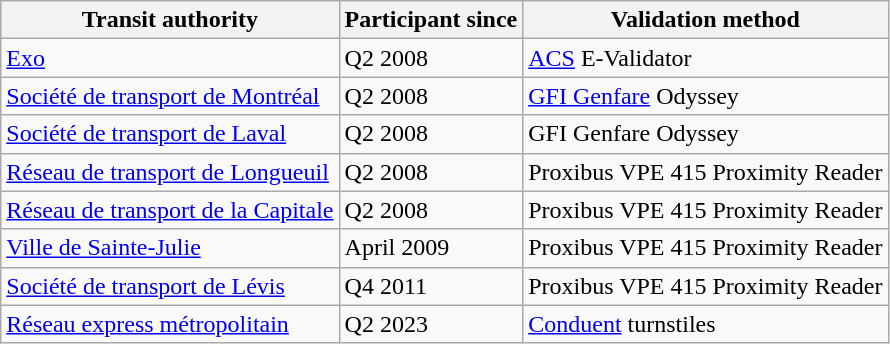<table class="wikitable">
<tr>
<th>Transit authority</th>
<th>Participant since</th>
<th>Validation method</th>
</tr>
<tr>
<td><a href='#'>Exo</a></td>
<td>Q2 2008</td>
<td><a href='#'>ACS</a> E-Validator</td>
</tr>
<tr>
<td><a href='#'>Société de transport de Montréal</a></td>
<td>Q2 2008</td>
<td><a href='#'>GFI Genfare</a> Odyssey</td>
</tr>
<tr>
<td><a href='#'>Société de transport de Laval</a></td>
<td>Q2 2008</td>
<td>GFI Genfare Odyssey</td>
</tr>
<tr>
<td><a href='#'>Réseau de transport de Longueuil</a></td>
<td>Q2 2008</td>
<td>Proxibus VPE 415 Proximity Reader</td>
</tr>
<tr>
<td><a href='#'>Réseau de transport de la Capitale</a></td>
<td>Q2 2008</td>
<td>Proxibus VPE 415 Proximity Reader</td>
</tr>
<tr>
<td><a href='#'>Ville de Sainte-Julie</a></td>
<td>April 2009</td>
<td>Proxibus VPE 415 Proximity Reader</td>
</tr>
<tr>
<td><a href='#'>Société de transport de Lévis</a></td>
<td>Q4 2011</td>
<td>Proxibus VPE 415 Proximity Reader</td>
</tr>
<tr>
<td><a href='#'>Réseau express métropolitain</a></td>
<td>Q2 2023</td>
<td><a href='#'>Conduent</a> turnstiles</td>
</tr>
</table>
